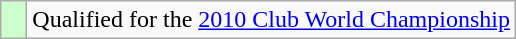<table class="wikitable" style="text-align: left;">
<tr>
<td width=10px bgcolor=#ccffcc></td>
<td>Qualified for the <a href='#'>2010 Club World Championship</a></td>
</tr>
</table>
